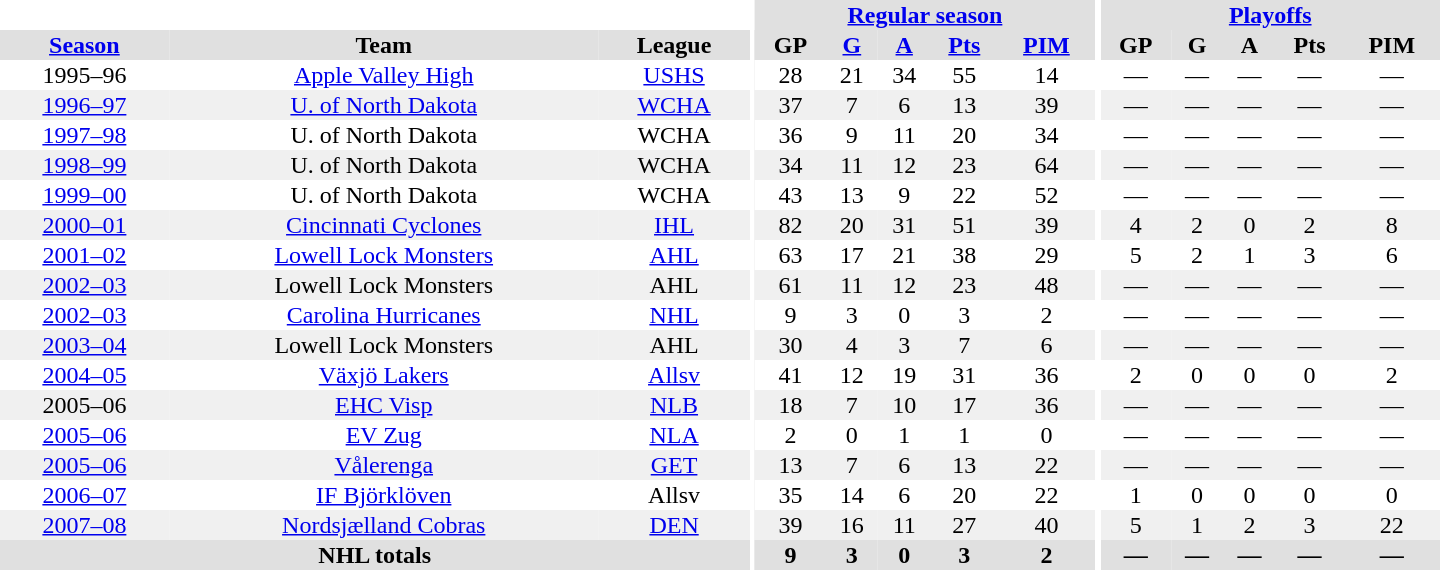<table border="0" cellpadding="1" cellspacing="0" style="text-align:center; width:60em">
<tr bgcolor="#e0e0e0">
<th colspan="3"  bgcolor="#ffffff"></th>
<th rowspan="99" bgcolor="#ffffff"></th>
<th colspan="5"><a href='#'>Regular season</a></th>
<th rowspan="99" bgcolor="#ffffff"></th>
<th colspan="5"><a href='#'>Playoffs</a></th>
</tr>
<tr bgcolor="#e0e0e0">
<th><a href='#'>Season</a></th>
<th>Team</th>
<th>League</th>
<th>GP</th>
<th><a href='#'>G</a></th>
<th><a href='#'>A</a></th>
<th><a href='#'>Pts</a></th>
<th><a href='#'>PIM</a></th>
<th>GP</th>
<th>G</th>
<th>A</th>
<th>Pts</th>
<th>PIM</th>
</tr>
<tr ALIGN="center">
<td ALIGN="center">1995–96</td>
<td ALIGN="center"><a href='#'>Apple Valley High</a></td>
<td ALIGN="center"><a href='#'>USHS</a></td>
<td ALIGN="center">28</td>
<td ALIGN="center">21</td>
<td ALIGN="center">34</td>
<td ALIGN="center">55</td>
<td ALIGN="center">14</td>
<td>—</td>
<td>—</td>
<td>—</td>
<td>—</td>
<td>—</td>
</tr>
<tr ALIGN="center" bgcolor="#f0f0f0">
<td ALIGN="center"><a href='#'>1996–97</a></td>
<td ALIGN="center"><a href='#'>U. of North Dakota</a></td>
<td ALIGN="center"><a href='#'>WCHA</a></td>
<td ALIGN="center">37</td>
<td ALIGN="center">7</td>
<td ALIGN="center">6</td>
<td ALIGN="center">13</td>
<td ALIGN="center">39</td>
<td>—</td>
<td>—</td>
<td>—</td>
<td>—</td>
<td>—</td>
</tr>
<tr ALIGN="center">
<td ALIGN="center"><a href='#'>1997–98</a></td>
<td ALIGN="center">U. of North Dakota</td>
<td ALIGN="center">WCHA</td>
<td ALIGN="center">36</td>
<td ALIGN="center">9</td>
<td ALIGN="center">11</td>
<td ALIGN="center">20</td>
<td ALIGN="center">34</td>
<td>—</td>
<td>—</td>
<td>—</td>
<td>—</td>
<td>—</td>
</tr>
<tr ALIGN="center" bgcolor="#f0f0f0">
<td ALIGN="center"><a href='#'>1998–99</a></td>
<td ALIGN="center">U. of North Dakota</td>
<td ALIGN="center">WCHA</td>
<td ALIGN="center">34</td>
<td ALIGN="center">11</td>
<td ALIGN="center">12</td>
<td ALIGN="center">23</td>
<td ALIGN="center">64</td>
<td>—</td>
<td>—</td>
<td>—</td>
<td>—</td>
<td>—</td>
</tr>
<tr ALIGN="center">
<td ALIGN="center"><a href='#'>1999–00</a></td>
<td ALIGN="center">U. of North Dakota</td>
<td ALIGN="center">WCHA</td>
<td ALIGN="center">43</td>
<td ALIGN="center">13</td>
<td ALIGN="center">9</td>
<td ALIGN="center">22</td>
<td ALIGN="center">52</td>
<td>—</td>
<td>—</td>
<td>—</td>
<td>—</td>
<td>—</td>
</tr>
<tr ALIGN="center" bgcolor="#f0f0f0">
<td ALIGN="center"><a href='#'>2000–01</a></td>
<td ALIGN="center"><a href='#'>Cincinnati Cyclones</a></td>
<td ALIGN="center"><a href='#'>IHL</a></td>
<td ALIGN="center">82</td>
<td ALIGN="center">20</td>
<td ALIGN="center">31</td>
<td ALIGN="center">51</td>
<td ALIGN="center">39</td>
<td>4</td>
<td>2</td>
<td>0</td>
<td>2</td>
<td>8</td>
</tr>
<tr ALIGN="center">
<td ALIGN="center"><a href='#'>2001–02</a></td>
<td ALIGN="center"><a href='#'>Lowell Lock Monsters</a></td>
<td ALIGN="center"><a href='#'>AHL</a></td>
<td ALIGN="center">63</td>
<td ALIGN="center">17</td>
<td ALIGN="center">21</td>
<td ALIGN="center">38</td>
<td ALIGN="center">29</td>
<td>5</td>
<td>2</td>
<td>1</td>
<td>3</td>
<td>6</td>
</tr>
<tr ALIGN="center"  bgcolor="#f0f0f0">
<td ALIGN="center"><a href='#'>2002–03</a></td>
<td ALIGN="center">Lowell Lock Monsters</td>
<td ALIGN="center">AHL</td>
<td ALIGN="center">61</td>
<td ALIGN="center">11</td>
<td ALIGN="center">12</td>
<td ALIGN="center">23</td>
<td ALIGN="center">48</td>
<td>—</td>
<td>—</td>
<td>—</td>
<td>—</td>
<td>—</td>
</tr>
<tr ALIGN="center">
<td ALIGN="center"><a href='#'>2002–03</a></td>
<td ALIGN="center"><a href='#'>Carolina Hurricanes</a></td>
<td ALIGN="center"><a href='#'>NHL</a></td>
<td ALIGN="center">9</td>
<td ALIGN="center">3</td>
<td ALIGN="center">0</td>
<td ALIGN="center">3</td>
<td ALIGN="center">2</td>
<td>—</td>
<td>—</td>
<td>—</td>
<td>—</td>
<td>—</td>
</tr>
<tr ALIGN="center" bgcolor="#f0f0f0">
<td ALIGN="center"><a href='#'>2003–04</a></td>
<td ALIGN="center">Lowell Lock Monsters</td>
<td ALIGN="center">AHL</td>
<td ALIGN="center">30</td>
<td ALIGN="center">4</td>
<td ALIGN="center">3</td>
<td ALIGN="center">7</td>
<td ALIGN="center">6</td>
<td>—</td>
<td>—</td>
<td>—</td>
<td>—</td>
<td>—</td>
</tr>
<tr ALIGN="center">
<td ALIGN="center"><a href='#'>2004–05</a></td>
<td ALIGN="center"><a href='#'>Växjö Lakers</a></td>
<td ALIGN="center"><a href='#'>Allsv</a></td>
<td ALIGN="center">41</td>
<td ALIGN="center">12</td>
<td ALIGN="center">19</td>
<td ALIGN="center">31</td>
<td ALIGN="center">36</td>
<td>2</td>
<td>0</td>
<td>0</td>
<td>0</td>
<td>2</td>
</tr>
<tr ALIGN="center" bgcolor="#f0f0f0">
<td ALIGN="center">2005–06</td>
<td ALIGN="center"><a href='#'>EHC Visp</a></td>
<td ALIGN="center"><a href='#'>NLB</a></td>
<td ALIGN="center">18</td>
<td ALIGN="center">7</td>
<td ALIGN="center">10</td>
<td ALIGN="center">17</td>
<td ALIGN="center">36</td>
<td>—</td>
<td>—</td>
<td>—</td>
<td>—</td>
<td>—</td>
</tr>
<tr ALIGN="center">
<td ALIGN="center"><a href='#'>2005–06</a></td>
<td ALIGN="center"><a href='#'>EV Zug</a></td>
<td ALIGN="center"><a href='#'>NLA</a></td>
<td ALIGN="center">2</td>
<td ALIGN="center">0</td>
<td ALIGN="center">1</td>
<td ALIGN="center">1</td>
<td ALIGN="center">0</td>
<td>—</td>
<td>—</td>
<td>—</td>
<td>—</td>
<td>—</td>
</tr>
<tr ALIGN="center"  bgcolor="#f0f0f0">
<td ALIGN="center"><a href='#'>2005–06</a></td>
<td ALIGN="center"><a href='#'>Vålerenga</a></td>
<td ALIGN="center"><a href='#'>GET</a></td>
<td ALIGN="center">13</td>
<td ALIGN="center">7</td>
<td ALIGN="center">6</td>
<td ALIGN="center">13</td>
<td ALIGN="center">22</td>
<td>—</td>
<td>—</td>
<td>—</td>
<td>—</td>
<td>—</td>
</tr>
<tr ALIGN="center">
<td ALIGN="center"><a href='#'>2006–07</a></td>
<td ALIGN="center"><a href='#'>IF Björklöven</a></td>
<td ALIGN="center">Allsv</td>
<td ALIGN="center">35</td>
<td ALIGN="center">14</td>
<td ALIGN="center">6</td>
<td ALIGN="center">20</td>
<td ALIGN="center">22</td>
<td>1</td>
<td>0</td>
<td>0</td>
<td>0</td>
<td>0</td>
</tr>
<tr ALIGN="center"  bgcolor="#f0f0f0">
<td ALIGN="center"><a href='#'>2007–08</a></td>
<td ALIGN="center"><a href='#'>Nordsjælland Cobras</a></td>
<td ALIGN="center"><a href='#'>DEN</a></td>
<td ALIGN="center">39</td>
<td ALIGN="center">16</td>
<td ALIGN="center">11</td>
<td ALIGN="center">27</td>
<td ALIGN="center">40</td>
<td>5</td>
<td>1</td>
<td>2</td>
<td>3</td>
<td>22</td>
</tr>
<tr bgcolor="#e0e0e0">
<th colspan="3">NHL totals</th>
<th>9</th>
<th>3</th>
<th>0</th>
<th>3</th>
<th>2</th>
<th>—</th>
<th>—</th>
<th>—</th>
<th>—</th>
<th>—</th>
</tr>
</table>
